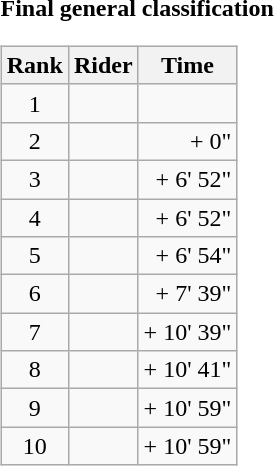<table>
<tr>
<td><strong>Final general classification</strong><br><table class="wikitable">
<tr>
<th scope="col">Rank</th>
<th scope="col">Rider</th>
<th scope="col">Time</th>
</tr>
<tr>
<td style="text-align:center;">1</td>
<td></td>
<td style="text-align:right;"></td>
</tr>
<tr>
<td style="text-align:center;">2</td>
<td></td>
<td style="text-align:right;">+ 0"</td>
</tr>
<tr>
<td style="text-align:center;">3</td>
<td></td>
<td style="text-align:right;">+ 6' 52"</td>
</tr>
<tr>
<td style="text-align:center;">4</td>
<td></td>
<td style="text-align:right;">+ 6' 52"</td>
</tr>
<tr>
<td style="text-align:center;">5</td>
<td></td>
<td style="text-align:right;">+ 6' 54"</td>
</tr>
<tr>
<td style="text-align:center;">6</td>
<td></td>
<td style="text-align:right;">+ 7' 39"</td>
</tr>
<tr>
<td style="text-align:center;">7</td>
<td></td>
<td style="text-align:right;">+ 10' 39"</td>
</tr>
<tr>
<td style="text-align:center;">8</td>
<td></td>
<td style="text-align:right;">+ 10' 41"</td>
</tr>
<tr>
<td style="text-align:center;">9</td>
<td></td>
<td style="text-align:right;">+ 10' 59"</td>
</tr>
<tr>
<td style="text-align:center;">10</td>
<td></td>
<td style="text-align:right;">+ 10' 59"</td>
</tr>
</table>
</td>
</tr>
</table>
